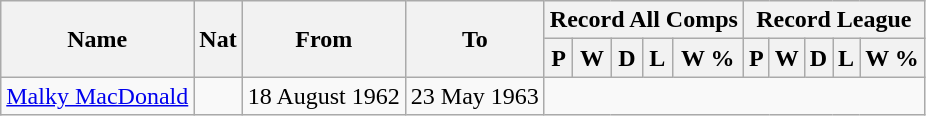<table style="text-align: center" class="wikitable">
<tr>
<th rowspan="2">Name</th>
<th rowspan="2">Nat</th>
<th rowspan="2">From</th>
<th rowspan="2">To</th>
<th colspan="5">Record All Comps</th>
<th colspan="5">Record League</th>
</tr>
<tr>
<th>P</th>
<th>W</th>
<th>D</th>
<th>L</th>
<th>W %</th>
<th>P</th>
<th>W</th>
<th>D</th>
<th>L</th>
<th>W %</th>
</tr>
<tr>
<td style="text-align:left;"><a href='#'>Malky MacDonald</a></td>
<td></td>
<td style="text-align:left;">18 August 1962</td>
<td style="text-align:left;">23 May 1963<br>
</td>
</tr>
</table>
